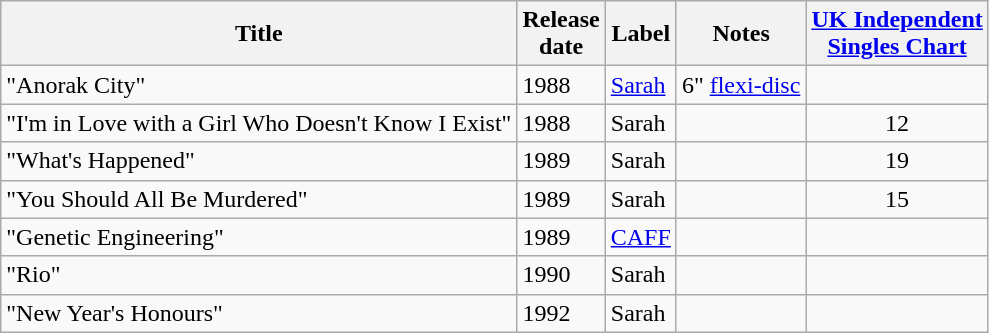<table class="wikitable"|>
<tr>
<th>Title</th>
<th>Release<br>date</th>
<th>Label</th>
<th>Notes</th>
<th><a href='#'>UK Independent<br>Singles Chart</a></th>
</tr>
<tr>
<td>"Anorak City"</td>
<td>1988</td>
<td><a href='#'>Sarah</a></td>
<td>6" <a href='#'>flexi-disc</a></td>
<td></td>
</tr>
<tr>
<td>"I'm in Love with a Girl Who Doesn't Know I Exist"</td>
<td>1988</td>
<td>Sarah</td>
<td></td>
<td align="center">12</td>
</tr>
<tr>
<td>"What's Happened"</td>
<td>1989</td>
<td>Sarah</td>
<td></td>
<td align="center">19</td>
</tr>
<tr>
<td>"You Should All Be Murdered"</td>
<td>1989</td>
<td>Sarah</td>
<td></td>
<td align="center">15</td>
</tr>
<tr>
<td>"Genetic Engineering"</td>
<td>1989</td>
<td><a href='#'>CAFF</a></td>
<td></td>
<td></td>
</tr>
<tr>
<td>"Rio"</td>
<td>1990</td>
<td>Sarah</td>
<td></td>
<td></td>
</tr>
<tr>
<td>"New Year's Honours"</td>
<td>1992</td>
<td>Sarah</td>
<td></td>
<td></td>
</tr>
</table>
